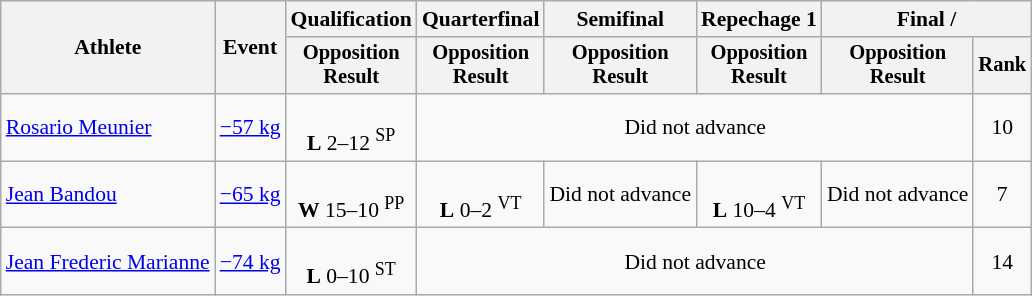<table class="wikitable" style="font-size:90%">
<tr>
<th rowspan=2>Athlete</th>
<th rowspan=2>Event</th>
<th>Qualification</th>
<th>Quarterfinal</th>
<th>Semifinal</th>
<th>Repechage 1</th>
<th colspan=2>Final / </th>
</tr>
<tr style="font-size: 95%">
<th>Opposition<br>Result</th>
<th>Opposition<br>Result</th>
<th>Opposition<br>Result</th>
<th>Opposition<br>Result</th>
<th>Opposition<br>Result</th>
<th>Rank</th>
</tr>
<tr align=center>
<td align=left><a href='#'>Rosario Meunier</a></td>
<td align=left><a href='#'>−57 kg</a></td>
<td><br><strong>L</strong> 2–12 <sup>SP</sup></td>
<td colspan=4>Did not advance</td>
<td>10</td>
</tr>
<tr align=center>
<td align=left><a href='#'>Jean Bandou</a></td>
<td align=left><a href='#'>−65 kg</a></td>
<td><br><strong>W</strong> 15–10 <sup>PP</sup></td>
<td><br><strong>L</strong> 0–2 <sup>VT</sup></td>
<td>Did not advance</td>
<td><br><strong>L</strong> 10–4 <sup>VT</sup></td>
<td>Did not advance</td>
<td>7</td>
</tr>
<tr align=center>
<td align=left><a href='#'>Jean Frederic Marianne</a></td>
<td align=left><a href='#'>−74 kg</a></td>
<td><br><strong>L</strong> 0–10 <sup>ST</sup></td>
<td colspan=4>Did not advance</td>
<td>14</td>
</tr>
</table>
